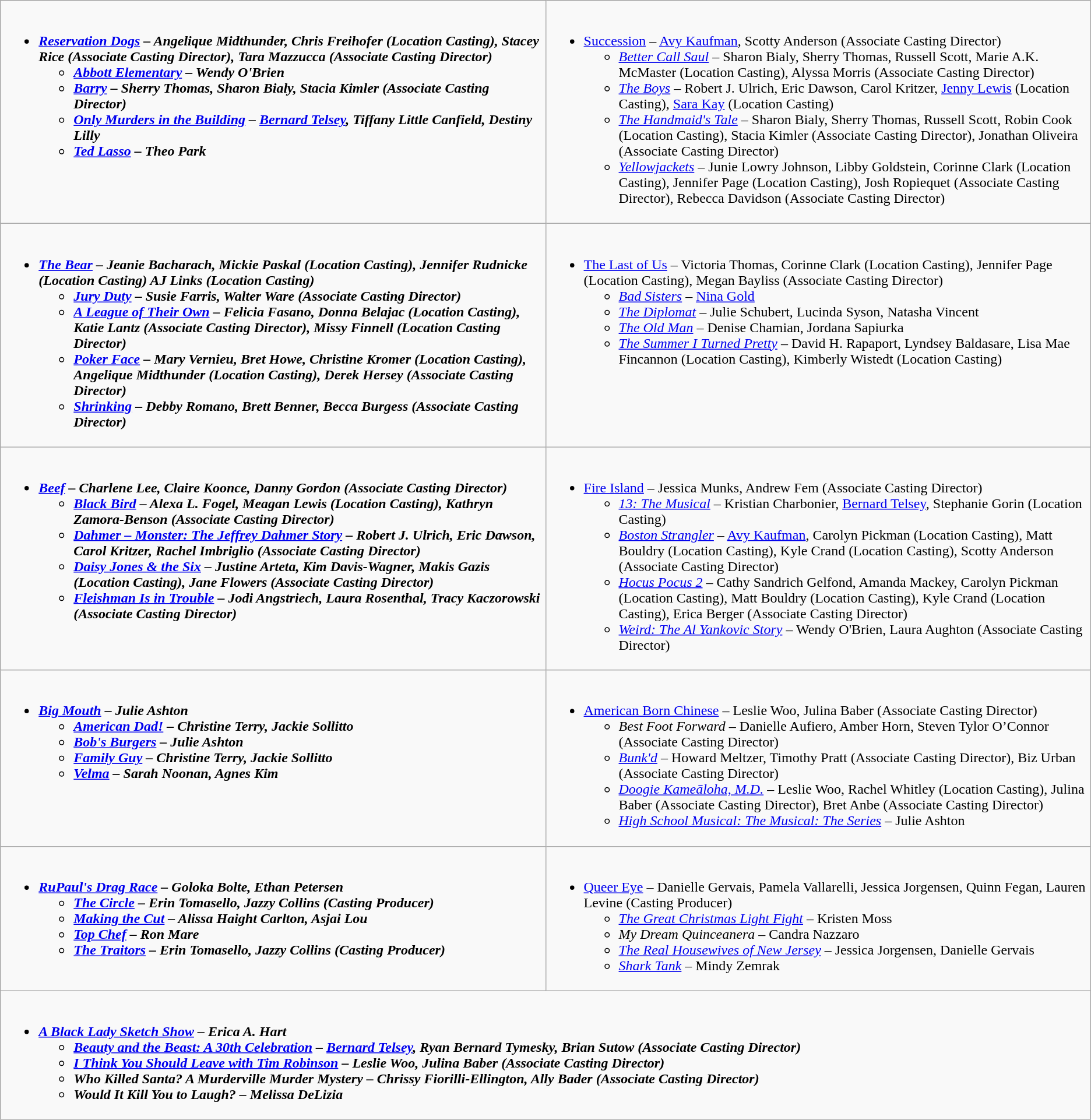<table class=wikitable>
<tr>
<td valign="top" width="50%"><br><ul><li><strong><em><a href='#'>Reservation Dogs</a><em> – Angelique Midthunder, Chris Freihofer (Location Casting), Stacey Rice (Associate Casting Director), Tara Mazzucca (Associate Casting Director)<strong><ul><li></em><a href='#'>Abbott Elementary</a><em> – Wendy O'Brien</li><li></em><a href='#'>Barry</a><em> – Sherry Thomas, Sharon Bialy, Stacia Kimler (Associate Casting Director)</li><li></em><a href='#'>Only Murders in the Building</a><em> – <a href='#'>Bernard Telsey</a>, Tiffany Little Canfield, Destiny Lilly</li><li></em><a href='#'>Ted Lasso</a><em> – Theo Park</li></ul></li></ul></td>
<td valign="top" width="50%"><br><ul><li></em></strong><a href='#'>Succession</a></em> – <a href='#'>Avy Kaufman</a>, Scotty Anderson (Associate Casting Director)</strong><ul><li><em><a href='#'>Better Call Saul</a></em> – Sharon Bialy, Sherry Thomas, Russell Scott, Marie A.K. McMaster (Location Casting), Alyssa Morris (Associate Casting Director)</li><li><em><a href='#'>The Boys</a></em> – Robert J. Ulrich, Eric Dawson, Carol Kritzer, <a href='#'>Jenny Lewis</a> (Location Casting), <a href='#'>Sara Kay</a> (Location Casting)</li><li><em><a href='#'>The Handmaid's Tale</a></em> – Sharon Bialy, Sherry Thomas, Russell Scott, Robin Cook (Location Casting), Stacia Kimler (Associate Casting Director), Jonathan Oliveira (Associate Casting Director)</li><li><em><a href='#'>Yellowjackets</a></em> – Junie Lowry Johnson, Libby Goldstein, Corinne Clark (Location Casting), Jennifer Page (Location Casting), Josh Ropiequet (Associate Casting Director), Rebecca Davidson (Associate Casting Director)</li></ul></li></ul></td>
</tr>
<tr>
<td valign="top" width="50%"><br><ul><li><strong><em><a href='#'>The Bear</a><em> – Jeanie Bacharach, Mickie Paskal (Location Casting), Jennifer Rudnicke (Location Casting) AJ Links (Location Casting)<strong><ul><li></em><a href='#'>Jury Duty</a><em> – Susie Farris, Walter Ware (Associate Casting Director)</li><li></em><a href='#'>A League of Their Own</a><em> – Felicia Fasano, Donna Belajac (Location Casting), Katie Lantz (Associate Casting Director), Missy Finnell (Location Casting Director)</li><li></em><a href='#'>Poker Face</a><em> – Mary Vernieu, Bret Howe, Christine Kromer (Location Casting), Angelique Midthunder (Location Casting), Derek Hersey (Associate Casting Director)</li><li></em><a href='#'>Shrinking</a><em> – Debby Romano, Brett Benner, Becca Burgess (Associate Casting Director)</li></ul></li></ul></td>
<td valign="top" width="50%"><br><ul><li></em></strong><a href='#'>The Last of Us</a></em> – Victoria Thomas, Corinne Clark (Location Casting), Jennifer Page (Location Casting), Megan Bayliss (Associate Casting Director)</strong><ul><li><em><a href='#'>Bad Sisters</a></em> – <a href='#'>Nina Gold</a></li><li><em><a href='#'>The Diplomat</a></em> – Julie Schubert, Lucinda Syson, Natasha Vincent</li><li><em><a href='#'>The Old Man</a></em> – Denise Chamian, Jordana Sapiurka</li><li><em><a href='#'>The Summer I Turned Pretty</a></em> – David H. Rapaport, Lyndsey Baldasare, Lisa Mae Fincannon (Location Casting), Kimberly Wistedt (Location Casting)</li></ul></li></ul></td>
</tr>
<tr>
<td valign="top" width="50%"><br><ul><li><strong><em><a href='#'>Beef</a><em> – Charlene Lee, Claire Koonce, Danny Gordon (Associate Casting Director)<strong><ul><li></em><a href='#'>Black Bird</a><em> – Alexa L. Fogel, Meagan Lewis (Location Casting), Kathryn Zamora-Benson (Associate Casting Director)</li><li></em><a href='#'>Dahmer – Monster: The Jeffrey Dahmer Story</a><em> – Robert J. Ulrich, Eric Dawson, Carol Kritzer, Rachel Imbriglio (Associate Casting Director)</li><li></em><a href='#'>Daisy Jones & the Six</a><em> – Justine Arteta, Kim Davis-Wagner, Makis Gazis (Location Casting), Jane Flowers (Associate Casting Director)</li><li></em><a href='#'>Fleishman Is in Trouble</a><em> – Jodi Angstriech, Laura Rosenthal, Tracy Kaczorowski (Associate Casting Director)</li></ul></li></ul></td>
<td valign="top" width="50%"><br><ul><li></em></strong><a href='#'>Fire Island</a></em> – Jessica Munks, Andrew Fem (Associate Casting Director)</strong><ul><li><em><a href='#'>13: The Musical</a></em> – Kristian Charbonier, <a href='#'>Bernard Telsey</a>, Stephanie Gorin (Location Casting)</li><li><em><a href='#'>Boston Strangler</a></em> – <a href='#'>Avy Kaufman</a>, Carolyn Pickman (Location Casting), Matt Bouldry (Location Casting), Kyle Crand (Location Casting), Scotty Anderson (Associate Casting Director)</li><li><em><a href='#'>Hocus Pocus 2</a></em> – Cathy Sandrich Gelfond, Amanda Mackey, Carolyn Pickman (Location Casting), Matt Bouldry (Location Casting), Kyle Crand (Location Casting), Erica Berger (Associate Casting Director)</li><li><em><a href='#'>Weird: The Al Yankovic Story</a></em> – Wendy O'Brien, Laura Aughton (Associate Casting Director)</li></ul></li></ul></td>
</tr>
<tr>
<td valign="top" width="50%"><br><ul><li><strong><em><a href='#'>Big Mouth</a><em> – Julie Ashton<strong><ul><li></em><a href='#'>American Dad!</a><em> – Christine Terry, Jackie Sollitto</li><li></em><a href='#'>Bob's Burgers</a><em> – Julie Ashton</li><li></em><a href='#'>Family Guy</a><em> – Christine Terry, Jackie Sollitto</li><li></em><a href='#'>Velma</a><em> – Sarah Noonan, Agnes Kim</li></ul></li></ul></td>
<td valign="top" width="50%"><br><ul><li></em></strong><a href='#'>American Born Chinese</a></em> – Leslie Woo, Julina Baber (Associate Casting Director)</strong><ul><li><em>Best Foot Forward</em> – Danielle Aufiero, Amber Horn, Steven Tylor O’Connor (Associate Casting Director)</li><li><em><a href='#'>Bunk'd</a></em> – Howard Meltzer, Timothy Pratt (Associate Casting Director), Biz Urban (Associate Casting Director)</li><li><em><a href='#'>Doogie Kameāloha, M.D.</a></em> – Leslie Woo, Rachel Whitley (Location Casting), Julina Baber (Associate Casting Director), Bret Anbe (Associate Casting Director)</li><li><em><a href='#'>High School Musical: The Musical: The Series</a></em> – Julie Ashton</li></ul></li></ul></td>
</tr>
<tr>
<td valign="top" width="50%"><br><ul><li><strong><em><a href='#'>RuPaul's Drag Race</a><em> – Goloka Bolte, Ethan Petersen<strong><ul><li></em><a href='#'>The Circle</a><em> – Erin Tomasello, Jazzy Collins (Casting Producer)</li><li></em><a href='#'>Making the Cut</a><em> – Alissa Haight Carlton, Asjai Lou</li><li></em><a href='#'>Top Chef</a><em> – Ron Mare</li><li></em><a href='#'>The Traitors</a><em> – Erin Tomasello, Jazzy Collins (Casting Producer)</li></ul></li></ul></td>
<td valign="top" width="50%"><br><ul><li></em></strong><a href='#'>Queer Eye</a></em> – Danielle Gervais, Pamela Vallarelli, Jessica Jorgensen, Quinn Fegan, Lauren Levine (Casting Producer)</strong><ul><li><em><a href='#'>The Great Christmas Light Fight</a></em> – Kristen Moss</li><li><em>My Dream Quinceanera</em> – Candra Nazzaro</li><li><em><a href='#'>The Real Housewives of New Jersey</a></em> – Jessica Jorgensen, Danielle Gervais</li><li><em><a href='#'>Shark Tank</a></em> – Mindy Zemrak</li></ul></li></ul></td>
</tr>
<tr>
<td colspan="2" valign="top" width="50%"><br><ul><li><strong><em><a href='#'>A Black Lady Sketch Show</a><em> – Erica A. Hart<strong><ul><li></em><a href='#'>Beauty and the Beast: A 30th Celebration</a><em> – <a href='#'>Bernard Telsey</a>, Ryan Bernard Tymesky, Brian Sutow (Associate Casting Director)</li><li></em><a href='#'>I Think You Should Leave with Tim Robinson</a><em> – Leslie Woo, Julina Baber (Associate Casting Director)</li><li></em>Who Killed Santa? A Murderville Murder Mystery<em> – Chrissy Fiorilli-Ellington, Ally Bader (Associate Casting Director)</li><li></em>Would It Kill You to Laugh?<em> – Melissa DeLizia</li></ul></li></ul></td>
</tr>
</table>
